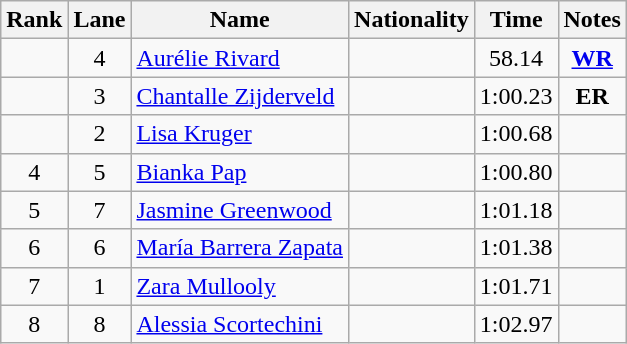<table class="wikitable sortable" style="text-align:center">
<tr>
<th>Rank</th>
<th>Lane</th>
<th>Name</th>
<th>Nationality</th>
<th>Time</th>
<th>Notes</th>
</tr>
<tr>
<td></td>
<td>4</td>
<td align=left><a href='#'>Aurélie Rivard</a></td>
<td align=left></td>
<td>58.14</td>
<td><strong><a href='#'>WR</a></strong></td>
</tr>
<tr>
<td></td>
<td>3</td>
<td align=left><a href='#'>Chantalle Zijderveld</a></td>
<td align=left></td>
<td>1:00.23</td>
<td><strong>ER</strong></td>
</tr>
<tr>
<td></td>
<td>2</td>
<td align=left><a href='#'>Lisa Kruger</a></td>
<td align=left></td>
<td>1:00.68</td>
<td></td>
</tr>
<tr>
<td>4</td>
<td>5</td>
<td align=left><a href='#'>Bianka Pap</a></td>
<td align=left></td>
<td>1:00.80</td>
<td></td>
</tr>
<tr>
<td>5</td>
<td>7</td>
<td align=left><a href='#'>Jasmine Greenwood</a></td>
<td align=left></td>
<td>1:01.18</td>
<td></td>
</tr>
<tr>
<td>6</td>
<td>6</td>
<td align=left><a href='#'>María Barrera Zapata</a></td>
<td align=left></td>
<td>1:01.38</td>
<td></td>
</tr>
<tr>
<td>7</td>
<td>1</td>
<td align=left><a href='#'>Zara Mullooly</a></td>
<td align=left></td>
<td>1:01.71</td>
<td></td>
</tr>
<tr>
<td>8</td>
<td>8</td>
<td align=left><a href='#'>Alessia Scortechini</a></td>
<td align=left></td>
<td>1:02.97</td>
<td></td>
</tr>
</table>
